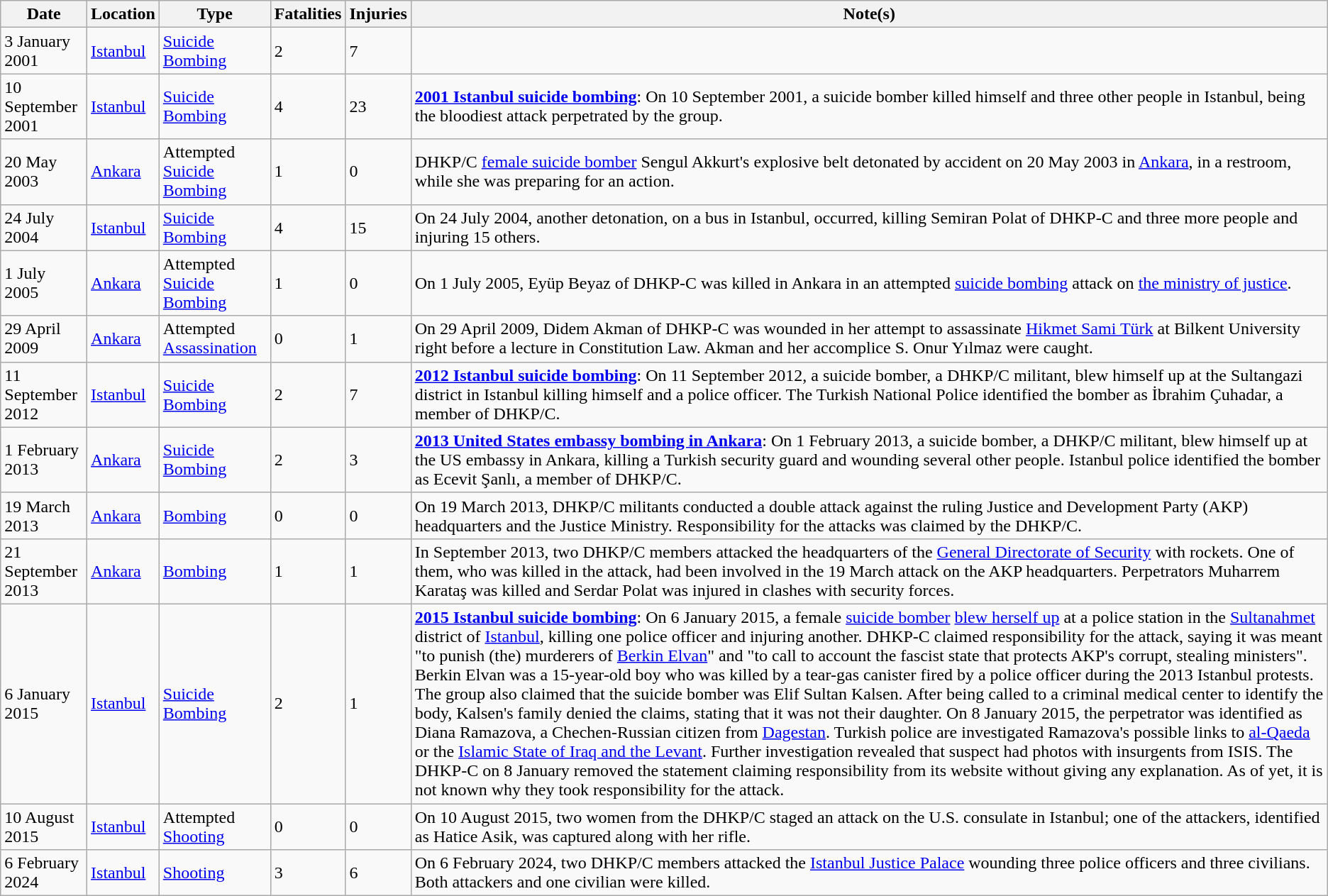<table class="wikitable">
<tr>
<th>Date</th>
<th>Location</th>
<th>Type</th>
<th>Fatalities</th>
<th>Injuries</th>
<th>Note(s)</th>
</tr>
<tr>
<td>3 January 2001</td>
<td><a href='#'>Istanbul</a></td>
<td><a href='#'>Suicide Bombing</a></td>
<td>2</td>
<td>7</td>
<td><strong></strong></td>
</tr>
<tr>
<td>10 September 2001</td>
<td><a href='#'>Istanbul</a></td>
<td><a href='#'>Suicide Bombing</a></td>
<td>4</td>
<td>23</td>
<td><strong><a href='#'>2001 Istanbul suicide bombing</a></strong>: On 10 September 2001, a suicide bomber killed himself and three other people in Istanbul, being the bloodiest attack perpetrated by the group.</td>
</tr>
<tr>
<td>20 May 2003</td>
<td><a href='#'>Ankara</a></td>
<td>Attempted <a href='#'>Suicide Bombing</a></td>
<td>1</td>
<td>0</td>
<td>DHKP/C <a href='#'>female suicide bomber</a> Sengul Akkurt's explosive belt detonated by accident on 20 May 2003 in <a href='#'>Ankara</a>, in a restroom, while she was preparing for an action.</td>
</tr>
<tr>
<td>24 July 2004</td>
<td><a href='#'>Istanbul</a></td>
<td><a href='#'>Suicide Bombing</a></td>
<td>4</td>
<td>15</td>
<td>On 24 July 2004, another detonation, on a bus in Istanbul, occurred, killing Semiran Polat of DHKP-C and three more people and injuring 15 others.</td>
</tr>
<tr>
<td>1 July 2005</td>
<td><a href='#'>Ankara</a></td>
<td>Attempted <a href='#'>Suicide Bombing</a></td>
<td>1</td>
<td>0</td>
<td>On 1 July 2005, Eyüp Beyaz of DHKP-C was killed in Ankara in an attempted <a href='#'>suicide bombing</a> attack on <a href='#'>the ministry of justice</a>.</td>
</tr>
<tr>
<td>29 April 2009</td>
<td><a href='#'>Ankara</a></td>
<td>Attempted <a href='#'>Assassination</a></td>
<td>0</td>
<td>1</td>
<td>On 29 April 2009, Didem Akman of DHKP-C was wounded in her attempt to assassinate <a href='#'>Hikmet Sami Türk</a> at Bilkent University right before a lecture in Constitution Law. Akman and her accomplice S. Onur Yılmaz were caught.</td>
</tr>
<tr>
<td>11 September 2012</td>
<td><a href='#'>Istanbul</a></td>
<td><a href='#'>Suicide Bombing</a></td>
<td>2</td>
<td>7</td>
<td><strong><a href='#'>2012 Istanbul suicide bombing</a></strong>: On 11 September 2012, a suicide bomber, a DHKP/C militant, blew himself up at the Sultangazi district in Istanbul killing himself and a police officer. The Turkish National Police identified the bomber as İbrahim Çuhadar, a member of DHKP/C.</td>
</tr>
<tr>
<td>1 February 2013</td>
<td><a href='#'>Ankara</a></td>
<td><a href='#'>Suicide Bombing</a></td>
<td>2</td>
<td>3</td>
<td><strong><a href='#'>2013 United States embassy bombing in Ankara</a></strong>: On 1 February 2013, a suicide bomber, a DHKP/C militant, blew himself up at the US embassy in Ankara, killing a Turkish security guard and wounding several other people. Istanbul police identified the bomber as Ecevit Şanlı, a member of DHKP/C.</td>
</tr>
<tr>
<td>19 March 2013</td>
<td><a href='#'>Ankara</a></td>
<td><a href='#'>Bombing</a></td>
<td>0</td>
<td>0</td>
<td>On 19 March 2013, DHKP/C militants conducted a double attack against the ruling Justice and Development Party (AKP) headquarters and the Justice Ministry. Responsibility for the attacks was claimed by the DHKP/C.</td>
</tr>
<tr>
<td>21 September 2013</td>
<td><a href='#'>Ankara</a></td>
<td><a href='#'>Bombing</a></td>
<td>1</td>
<td>1</td>
<td>In September 2013, two DHKP/C members attacked the headquarters of the <a href='#'>General Directorate of Security</a> with rockets. One of them, who was killed in the attack, had been involved in the 19 March attack on the AKP headquarters. Perpetrators Muharrem Karataş was killed and Serdar Polat was injured in clashes with security forces.</td>
</tr>
<tr>
<td>6 January 2015</td>
<td><a href='#'>Istanbul</a></td>
<td><a href='#'>Suicide Bombing</a></td>
<td>2</td>
<td>1</td>
<td><strong><a href='#'>2015 Istanbul suicide bombing</a></strong>: On 6 January 2015, a female <a href='#'>suicide bomber</a> <a href='#'>blew herself up</a> at a police station in the <a href='#'>Sultanahmet</a> district of <a href='#'>Istanbul</a>, killing one police officer and injuring another. DHKP-C claimed responsibility for the attack, saying it was meant "to punish (the) murderers of <a href='#'>Berkin Elvan</a>" and "to call to account the fascist state that protects AKP's corrupt, stealing ministers". Berkin Elvan was a 15-year-old boy who was killed by a tear-gas canister fired by a police officer during the 2013 Istanbul protests. The group also claimed that the suicide bomber was Elif Sultan Kalsen. After being called to a criminal medical center to identify the body, Kalsen's family denied the claims, stating that it was not their daughter. On 8 January 2015, the perpetrator was identified as Diana Ramazova, a Chechen-Russian citizen from <a href='#'>Dagestan</a>. Turkish police are investigated Ramazova's possible links to <a href='#'>al-Qaeda</a> or the <a href='#'>Islamic State of Iraq and the Levant</a>. Further investigation revealed that suspect had photos with insurgents from ISIS. The DHKP-C on 8 January removed the statement claiming responsibility from its website without giving any explanation. As of yet, it is not known why they took responsibility for the attack.</td>
</tr>
<tr>
<td>10 August 2015</td>
<td><a href='#'>Istanbul</a></td>
<td>Attempted <a href='#'>Shooting</a></td>
<td>0</td>
<td>0</td>
<td>On 10 August 2015, two women from the DHKP/C staged an attack on the U.S. consulate in Istanbul; one of the attackers, identified as Hatice Asik, was captured along with her rifle.</td>
</tr>
<tr>
<td>6 February 2024</td>
<td><a href='#'>Istanbul</a></td>
<td><a href='#'>Shooting</a></td>
<td>3</td>
<td>6</td>
<td>On 6 February 2024, two DHKP/C members attacked the <a href='#'>Istanbul Justice Palace</a> wounding three police officers and three civilians. Both attackers and one civilian were killed.</td>
</tr>
</table>
